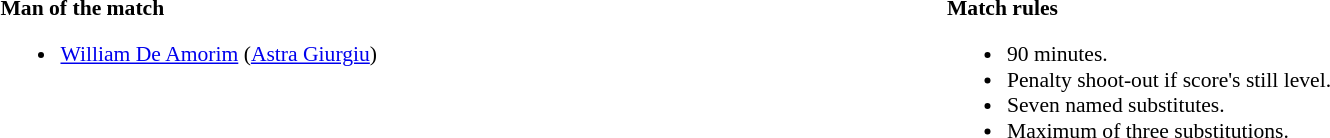<table width=100% style="font-size: 90%">
<tr>
<td width=50% valign=top><br><strong>Man of the match</strong><ul><li> <a href='#'>William De Amorim</a> (<a href='#'>Astra Giurgiu</a>)</li></ul></td>
<td width=50% valign=top><br><strong>Match rules</strong><ul><li>90 minutes.</li><li>Penalty shoot-out if score's still level.</li><li>Seven named substitutes.</li><li>Maximum of three substitutions.</li></ul></td>
</tr>
</table>
